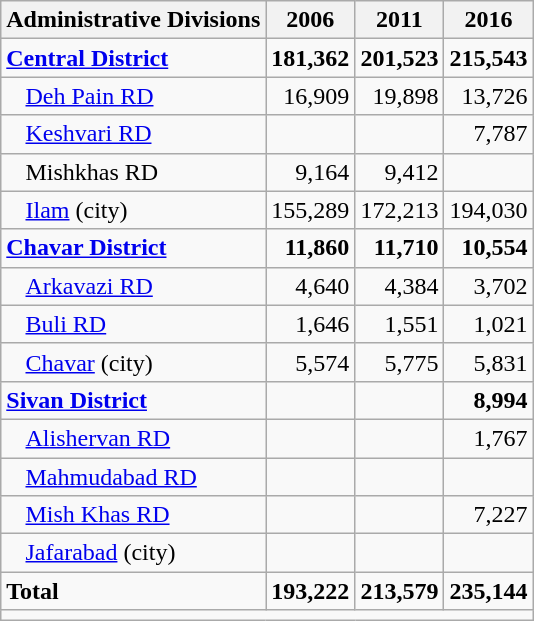<table class="wikitable">
<tr>
<th>Administrative Divisions</th>
<th>2006</th>
<th>2011</th>
<th>2016</th>
</tr>
<tr>
<td><strong><a href='#'>Central District</a></strong></td>
<td style="text-align: right;"><strong>181,362</strong></td>
<td style="text-align: right;"><strong>201,523</strong></td>
<td style="text-align: right;"><strong>215,543</strong></td>
</tr>
<tr>
<td style="padding-left: 1em;"><a href='#'>Deh Pain RD</a></td>
<td style="text-align: right;">16,909</td>
<td style="text-align: right;">19,898</td>
<td style="text-align: right;">13,726</td>
</tr>
<tr>
<td style="padding-left: 1em;"><a href='#'>Keshvari RD</a></td>
<td style="text-align: right;"></td>
<td style="text-align: right;"></td>
<td style="text-align: right;">7,787</td>
</tr>
<tr>
<td style="padding-left: 1em;">Mishkhas RD</td>
<td style="text-align: right;">9,164</td>
<td style="text-align: right;">9,412</td>
<td style="text-align: right;"></td>
</tr>
<tr>
<td style="padding-left: 1em;"><a href='#'>Ilam</a> (city)</td>
<td style="text-align: right;">155,289</td>
<td style="text-align: right;">172,213</td>
<td style="text-align: right;">194,030</td>
</tr>
<tr>
<td><strong><a href='#'>Chavar District</a></strong></td>
<td style="text-align: right;"><strong>11,860</strong></td>
<td style="text-align: right;"><strong>11,710</strong></td>
<td style="text-align: right;"><strong>10,554</strong></td>
</tr>
<tr>
<td style="padding-left: 1em;"><a href='#'>Arkavazi RD</a></td>
<td style="text-align: right;">4,640</td>
<td style="text-align: right;">4,384</td>
<td style="text-align: right;">3,702</td>
</tr>
<tr>
<td style="padding-left: 1em;"><a href='#'>Buli RD</a></td>
<td style="text-align: right;">1,646</td>
<td style="text-align: right;">1,551</td>
<td style="text-align: right;">1,021</td>
</tr>
<tr>
<td style="padding-left: 1em;"><a href='#'>Chavar</a> (city)</td>
<td style="text-align: right;">5,574</td>
<td style="text-align: right;">5,775</td>
<td style="text-align: right;">5,831</td>
</tr>
<tr>
<td><strong><a href='#'>Sivan District</a></strong></td>
<td style="text-align: right;"></td>
<td style="text-align: right;"></td>
<td style="text-align: right;"><strong>8,994</strong></td>
</tr>
<tr>
<td style="padding-left: 1em;"><a href='#'>Alishervan RD</a></td>
<td style="text-align: right;"></td>
<td style="text-align: right;"></td>
<td style="text-align: right;">1,767</td>
</tr>
<tr>
<td style="padding-left: 1em;"><a href='#'>Mahmudabad RD</a></td>
<td style="text-align: right;"></td>
<td style="text-align: right;"></td>
<td style="text-align: right;"></td>
</tr>
<tr>
<td style="padding-left: 1em;"><a href='#'>Mish Khas RD</a></td>
<td style="text-align: right;"></td>
<td style="text-align: right;"></td>
<td style="text-align: right;">7,227</td>
</tr>
<tr>
<td style="padding-left: 1em;"><a href='#'>Jafarabad</a> (city)</td>
<td style="text-align: right;"></td>
<td style="text-align: right;"></td>
<td style="text-align: right;"></td>
</tr>
<tr>
<td><strong>Total</strong></td>
<td style="text-align: right;"><strong>193,222</strong></td>
<td style="text-align: right;"><strong>213,579</strong></td>
<td style="text-align: right;"><strong>235,144</strong></td>
</tr>
<tr>
<td colspan=4></td>
</tr>
</table>
